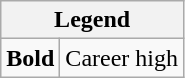<table class="wikitable mw-collapsible mw-collapsed">
<tr>
<th colspan="2">Legend</th>
</tr>
<tr>
<td><strong>Bold</strong></td>
<td>Career high</td>
</tr>
</table>
